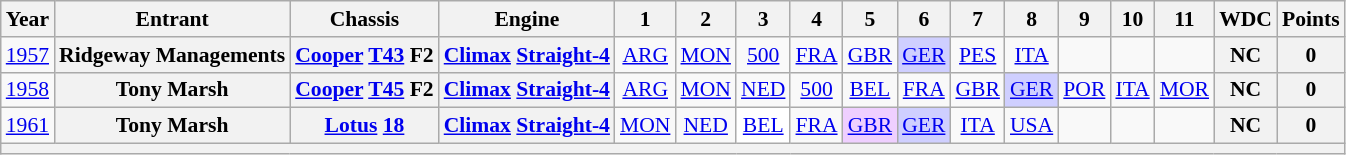<table class="wikitable" style="text-align:center; font-size:90%">
<tr>
<th>Year</th>
<th>Entrant</th>
<th>Chassis</th>
<th>Engine</th>
<th>1</th>
<th>2</th>
<th>3</th>
<th>4</th>
<th>5</th>
<th>6</th>
<th>7</th>
<th>8</th>
<th>9</th>
<th>10</th>
<th>11</th>
<th>WDC</th>
<th>Points</th>
</tr>
<tr>
<td><a href='#'>1957</a></td>
<th>Ridgeway Managements</th>
<th><a href='#'>Cooper</a> <a href='#'>T43</a> F2</th>
<th><a href='#'>Climax</a> <a href='#'>Straight-4</a></th>
<td><a href='#'>ARG</a></td>
<td><a href='#'>MON</a></td>
<td><a href='#'>500</a></td>
<td><a href='#'>FRA</a></td>
<td><a href='#'>GBR</a></td>
<td style="background:#CFCFFF;"><a href='#'>GER</a><br></td>
<td><a href='#'>PES</a></td>
<td><a href='#'>ITA</a></td>
<td></td>
<td></td>
<td></td>
<th>NC</th>
<th>0</th>
</tr>
<tr>
<td><a href='#'>1958</a></td>
<th>Tony Marsh</th>
<th><a href='#'>Cooper</a> <a href='#'>T45</a> F2</th>
<th><a href='#'>Climax</a> <a href='#'>Straight-4</a></th>
<td><a href='#'>ARG</a></td>
<td><a href='#'>MON</a></td>
<td><a href='#'>NED</a></td>
<td><a href='#'>500</a></td>
<td><a href='#'>BEL</a></td>
<td><a href='#'>FRA</a></td>
<td><a href='#'>GBR</a></td>
<td style="background:#CFCFFF;"><a href='#'>GER</a><br></td>
<td><a href='#'>POR</a></td>
<td><a href='#'>ITA</a></td>
<td><a href='#'>MOR</a></td>
<th>NC</th>
<th>0</th>
</tr>
<tr>
<td><a href='#'>1961</a></td>
<th>Tony Marsh</th>
<th><a href='#'>Lotus</a> <a href='#'>18</a></th>
<th><a href='#'>Climax</a> <a href='#'>Straight-4</a></th>
<td><a href='#'>MON</a></td>
<td><a href='#'>NED</a></td>
<td style="background:#ffffff;"><a href='#'>BEL</a><br></td>
<td><a href='#'>FRA</a></td>
<td style="background:#EFCFFF;"><a href='#'>GBR</a><br></td>
<td style="background:#CFCFFF;"><a href='#'>GER</a><br></td>
<td><a href='#'>ITA</a></td>
<td><a href='#'>USA</a></td>
<td></td>
<td></td>
<td></td>
<th>NC</th>
<th>0</th>
</tr>
<tr>
<th colspan="17"></th>
</tr>
</table>
